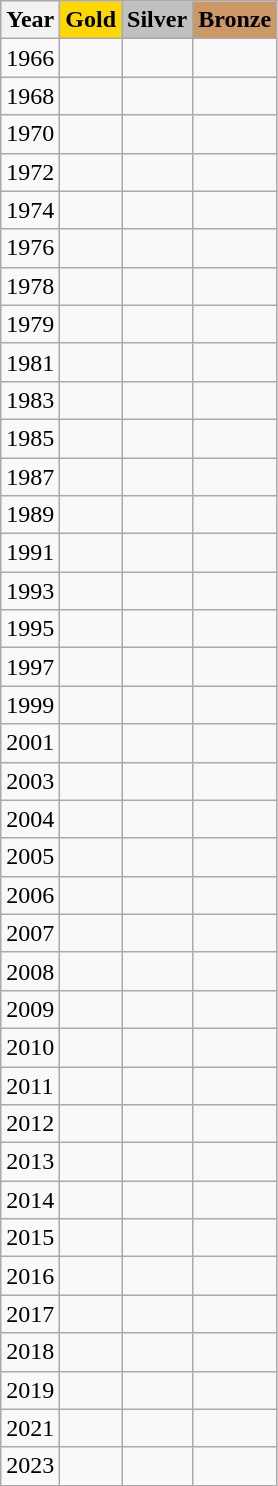<table class="wikitable">
<tr>
<th>Year</th>
<th style=background-color:gold>Gold</th>
<th style=background-color:silver>Silver</th>
<th style=background-color:#c96>Bronze</th>
</tr>
<tr>
<td>1966</td>
<td></td>
<td></td>
<td></td>
</tr>
<tr>
<td>1968</td>
<td></td>
<td></td>
<td></td>
</tr>
<tr>
<td>1970</td>
<td></td>
<td></td>
<td></td>
</tr>
<tr>
<td>1972</td>
<td></td>
<td></td>
<td></td>
</tr>
<tr>
<td>1974</td>
<td></td>
<td></td>
<td></td>
</tr>
<tr>
<td>1976</td>
<td></td>
<td></td>
<td></td>
</tr>
<tr>
<td>1978</td>
<td></td>
<td></td>
<td></td>
</tr>
<tr>
<td>1979</td>
<td></td>
<td></td>
<td></td>
</tr>
<tr>
<td>1981</td>
<td></td>
<td></td>
<td></td>
</tr>
<tr>
<td>1983</td>
<td></td>
<td></td>
<td></td>
</tr>
<tr>
<td>1985</td>
<td></td>
<td></td>
<td></td>
</tr>
<tr>
<td>1987</td>
<td></td>
<td></td>
<td></td>
</tr>
<tr>
<td>1989</td>
<td></td>
<td></td>
<td></td>
</tr>
<tr>
<td>1991</td>
<td></td>
<td></td>
<td></td>
</tr>
<tr>
<td>1993</td>
<td></td>
<td></td>
<td></td>
</tr>
<tr>
<td>1995</td>
<td></td>
<td></td>
<td></td>
</tr>
<tr>
<td>1997</td>
<td></td>
<td></td>
<td></td>
</tr>
<tr>
<td>1999</td>
<td></td>
<td></td>
<td></td>
</tr>
<tr>
<td>2001</td>
<td></td>
<td></td>
<td></td>
</tr>
<tr>
<td>2003</td>
<td></td>
<td></td>
<td></td>
</tr>
<tr>
<td>2004</td>
<td></td>
<td></td>
<td></td>
</tr>
<tr>
<td>2005</td>
<td></td>
<td></td>
<td></td>
</tr>
<tr>
<td>2006</td>
<td></td>
<td></td>
<td></td>
</tr>
<tr>
<td>2007</td>
<td></td>
<td></td>
<td></td>
</tr>
<tr>
<td>2008</td>
<td></td>
<td></td>
<td></td>
</tr>
<tr>
<td>2009</td>
<td></td>
<td></td>
<td></td>
</tr>
<tr>
<td>2010</td>
<td></td>
<td></td>
<td></td>
</tr>
<tr>
<td>2011</td>
<td></td>
<td></td>
<td></td>
</tr>
<tr>
<td>2012</td>
<td></td>
<td></td>
<td></td>
</tr>
<tr>
<td>2013</td>
<td></td>
<td></td>
<td></td>
</tr>
<tr>
<td>2014</td>
<td></td>
<td></td>
<td></td>
</tr>
<tr>
<td>2015</td>
<td></td>
<td></td>
<td></td>
</tr>
<tr>
<td>2016</td>
<td></td>
<td></td>
<td></td>
</tr>
<tr>
<td>2017</td>
<td></td>
<td></td>
<td></td>
</tr>
<tr>
<td>2018</td>
<td></td>
<td></td>
<td></td>
</tr>
<tr>
<td>2019</td>
<td></td>
<td></td>
<td></td>
</tr>
<tr>
<td>2021</td>
<td></td>
<td></td>
<td></td>
</tr>
<tr>
<td>2023</td>
<td></td>
<td></td>
<td></td>
</tr>
</table>
